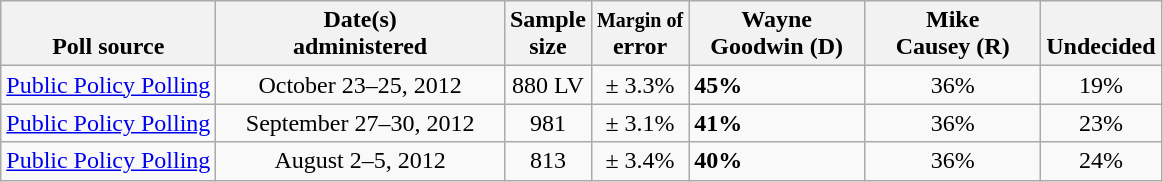<table class="wikitable">
<tr valign= bottom>
<th>Poll source</th>
<th style="width:185px;">Date(s)<br>administered</th>
<th class=small>Sample<br>size</th>
<th><small>Margin of</small><br>error</th>
<th width=110px>Wayne<br>Goodwin (D)</th>
<th width=110px>Mike<br>Causey (R)</th>
<th>Undecided</th>
</tr>
<tr>
<td><a href='#'>Public Policy Polling</a></td>
<td align=center>October 23–25, 2012</td>
<td align=center>880 LV</td>
<td align=center>± 3.3%</td>
<td><strong>45%</strong></td>
<td align=center>36%</td>
<td align=center>19%</td>
</tr>
<tr>
<td><a href='#'>Public Policy Polling</a></td>
<td align=center>September 27–30, 2012</td>
<td align=center>981</td>
<td align=center>± 3.1%</td>
<td><strong>41%</strong></td>
<td align=center>36%</td>
<td align=center>23%</td>
</tr>
<tr>
<td><a href='#'>Public Policy Polling</a></td>
<td align=center>August 2–5, 2012</td>
<td align=center>813</td>
<td align=center>± 3.4%</td>
<td><strong>40%</strong></td>
<td align=center>36%</td>
<td align=center>24%</td>
</tr>
</table>
